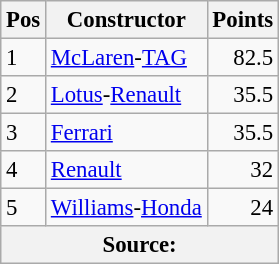<table class="wikitable" style="font-size: 95%;">
<tr>
<th>Pos</th>
<th>Constructor</th>
<th>Points</th>
</tr>
<tr>
<td>1</td>
<td> <a href='#'>McLaren</a>-<a href='#'>TAG</a></td>
<td align="right">82.5</td>
</tr>
<tr>
<td>2</td>
<td> <a href='#'>Lotus</a>-<a href='#'>Renault</a></td>
<td align="right">35.5</td>
</tr>
<tr>
<td>3</td>
<td> <a href='#'>Ferrari</a></td>
<td align="right">35.5</td>
</tr>
<tr>
<td>4</td>
<td> <a href='#'>Renault</a></td>
<td align="right">32</td>
</tr>
<tr>
<td>5</td>
<td> <a href='#'>Williams</a>-<a href='#'>Honda</a></td>
<td align="right">24</td>
</tr>
<tr>
<th colspan=4>Source:</th>
</tr>
</table>
